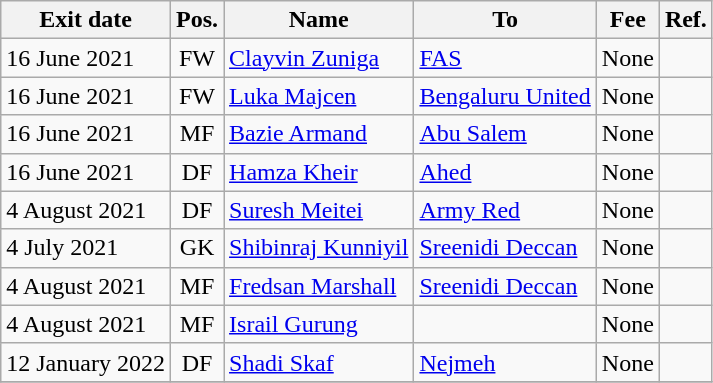<table class="wikitable sortable">
<tr>
<th>Exit date</th>
<th>Pos.</th>
<th>Name</th>
<th>To</th>
<th>Fee</th>
<th>Ref.</th>
</tr>
<tr>
<td>16 June 2021</td>
<td style="text-align:center;">FW</td>
<td style="text-align:left;"> <a href='#'>Clayvin Zuniga</a></td>
<td style="text-align:left;">  <a href='#'>FAS</a></td>
<td>None</td>
<td></td>
</tr>
<tr>
<td>16 June 2021</td>
<td style="text-align:center;">FW</td>
<td style="text-align:left;"> <a href='#'>Luka Majcen</a></td>
<td style="text-align:left;"> <a href='#'>Bengaluru United</a></td>
<td>None</td>
<td></td>
</tr>
<tr>
<td>16 June 2021</td>
<td style="text-align:center;">MF</td>
<td style="text-align:left;"> <a href='#'>Bazie Armand</a></td>
<td style="text-align:left;"> <a href='#'>Abu Salem</a></td>
<td>None</td>
<td></td>
</tr>
<tr>
<td>16 June 2021</td>
<td style="text-align:center;">DF</td>
<td style="text-align:left;"> <a href='#'>Hamza Kheir</a></td>
<td style="text-align:left;"> <a href='#'>Ahed</a></td>
<td>None</td>
<td></td>
</tr>
<tr>
<td>4 August 2021</td>
<td style="text-align:center;">DF</td>
<td style="text-align:left;"> <a href='#'>Suresh Meitei</a></td>
<td style="text-align:left;"> <a href='#'>Army Red</a></td>
<td>None</td>
<td></td>
</tr>
<tr>
<td>4 July 2021</td>
<td style="text-align:center;">GK</td>
<td style="text-align:left;"> <a href='#'>Shibinraj Kunniyil</a></td>
<td style="text-align:left;"><a href='#'>Sreenidi Deccan</a></td>
<td>None</td>
<td></td>
</tr>
<tr>
<td>4 August 2021</td>
<td style="text-align:center;">MF</td>
<td style="text-align:left;"> <a href='#'>Fredsan Marshall</a></td>
<td style="text-align:left;"> <a href='#'>Sreenidi Deccan</a></td>
<td>None</td>
<td></td>
</tr>
<tr>
<td>4 August 2021</td>
<td style="text-align:center;">MF</td>
<td style="text-align:left;"> <a href='#'>Israil Gurung</a></td>
<td style="text-align:left;"></td>
<td>None</td>
<td></td>
</tr>
<tr>
<td>12 January 2022</td>
<td style="text-align:center;">DF</td>
<td style="text-align:left;"> <a href='#'>Shadi Skaf</a></td>
<td style="text-align:left;"> <a href='#'>Nejmeh</a></td>
<td>None</td>
<td></td>
</tr>
<tr>
</tr>
</table>
